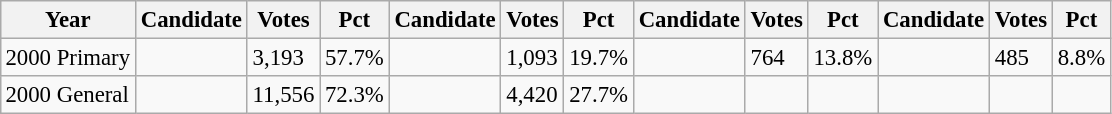<table class="wikitable" style="margin:0.5em ; font-size:95%">
<tr>
<th>Year</th>
<th>Candidate</th>
<th>Votes</th>
<th>Pct</th>
<th>Candidate</th>
<th>Votes</th>
<th>Pct</th>
<th>Candidate</th>
<th>Votes</th>
<th>Pct</th>
<th>Candidate</th>
<th>Votes</th>
<th>Pct</th>
</tr>
<tr>
<td>2000 Primary</td>
<td></td>
<td>3,193</td>
<td>57.7%</td>
<td></td>
<td>1,093</td>
<td>19.7%</td>
<td></td>
<td>764</td>
<td>13.8%</td>
<td></td>
<td>485</td>
<td>8.8%</td>
</tr>
<tr>
<td>2000 General</td>
<td></td>
<td>11,556</td>
<td>72.3%</td>
<td></td>
<td>4,420</td>
<td>27.7%</td>
<td></td>
<td></td>
<td></td>
<td></td>
<td></td>
<td></td>
</tr>
</table>
